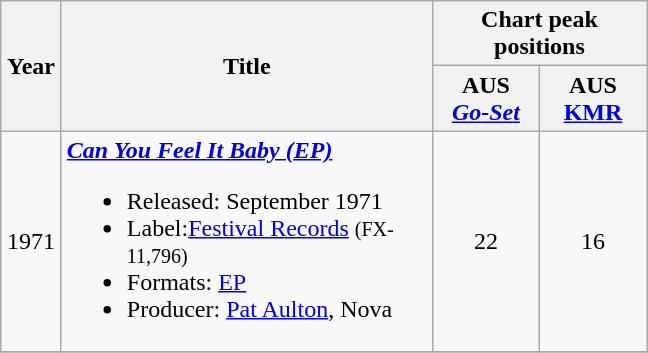<table class="wikitable">
<tr>
<th rowspan="2" width="33">Year</th>
<th rowspan="2" width="240">Title</th>
<th colspan="2">Chart peak positions</th>
</tr>
<tr>
<th style="width:4em">AUS<br><a href='#'><em>Go-Set</em></a><br></th>
<th style="width:4em">AUS<br><a href='#'>KMR</a><br></th>
</tr>
<tr>
<td align="center">1971</td>
<td><strong><em><a href='#'>Can You Feel It Baby (EP)</a></em></strong><br><ul><li>Released: September 1971</li><li>Label:<a href='#'>Festival Records</a> <small>(FX-11,796)</small></li><li>Formats: <a href='#'>EP</a></li><li>Producer: <a href='#'>Pat Aulton</a>, Nova</li></ul></td>
<td align="center">22</td>
<td align="center">16</td>
</tr>
<tr>
</tr>
</table>
